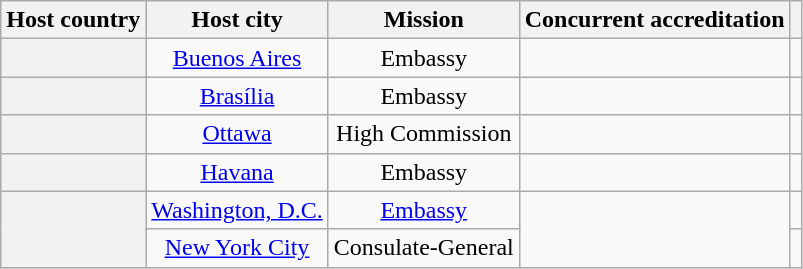<table class="wikitable plainrowheaders" style="text-align:center;">
<tr>
<th scope="col">Host country</th>
<th scope="col">Host city</th>
<th scope="col">Mission</th>
<th scope="col">Concurrent accreditation</th>
<th scope="col"></th>
</tr>
<tr>
<th scope="row"></th>
<td><a href='#'>Buenos Aires</a></td>
<td>Embassy</td>
<td></td>
<td></td>
</tr>
<tr>
<th scope="row"></th>
<td><a href='#'>Brasília</a></td>
<td>Embassy</td>
<td></td>
<td></td>
</tr>
<tr>
<th scope="row"></th>
<td><a href='#'>Ottawa</a></td>
<td>High Commission</td>
<td></td>
<td></td>
</tr>
<tr>
<th scope="row"></th>
<td><a href='#'>Havana</a></td>
<td>Embassy</td>
<td></td>
<td></td>
</tr>
<tr>
<th scope="row" rowspan="2"></th>
<td><a href='#'>Washington, D.C.</a></td>
<td><a href='#'>Embassy</a></td>
<td rowspan="2"></td>
<td></td>
</tr>
<tr>
<td><a href='#'>New York City</a></td>
<td>Consulate-General</td>
<td></td>
</tr>
</table>
